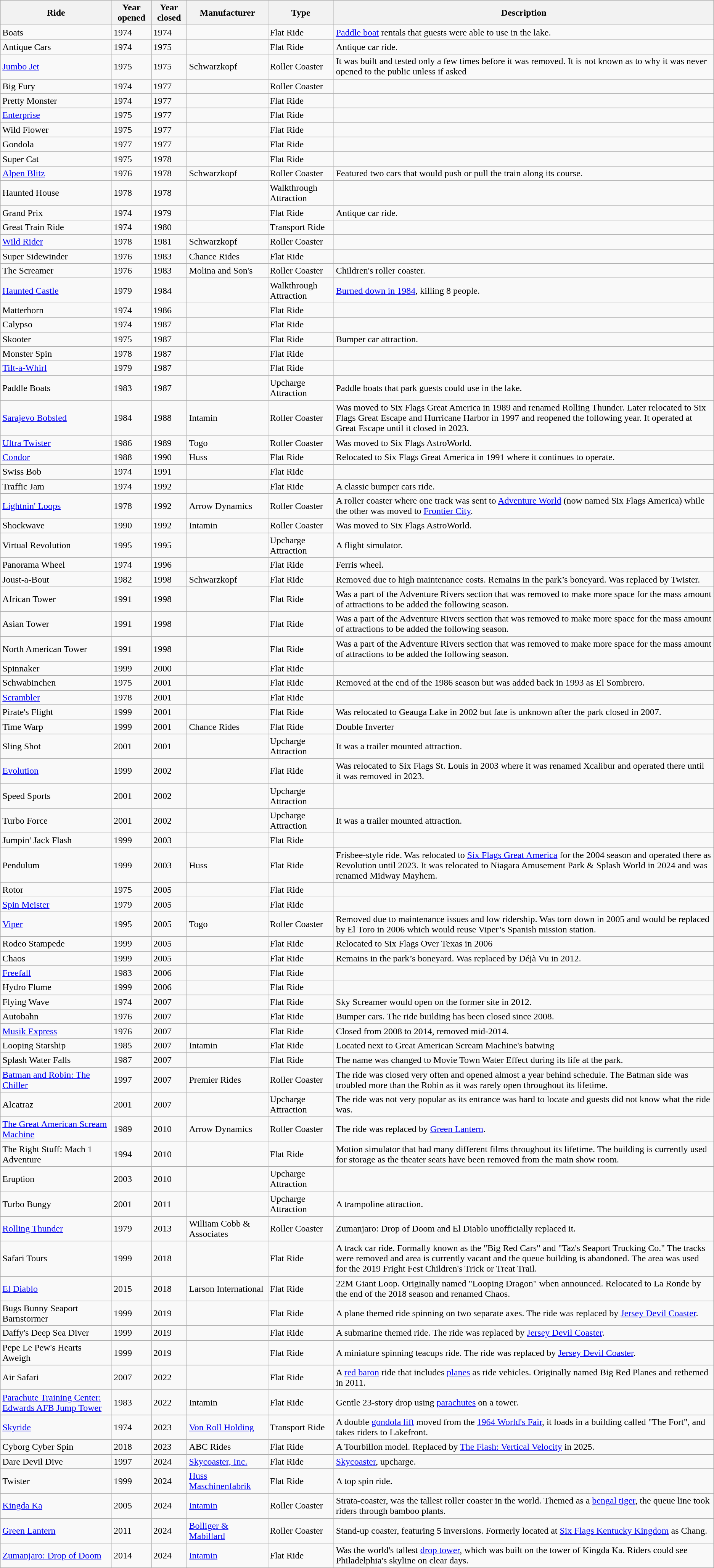<table class="wikitable sortable">
<tr>
<th>Ride</th>
<th>Year opened</th>
<th>Year closed</th>
<th>Manufacturer</th>
<th>Type</th>
<th>Description</th>
</tr>
<tr>
<td>Boats</td>
<td>1974</td>
<td>1974</td>
<td></td>
<td>Flat Ride</td>
<td><a href='#'>Paddle boat</a> rentals that guests were able to use in the lake.</td>
</tr>
<tr>
<td>Antique Cars</td>
<td>1974</td>
<td>1975</td>
<td></td>
<td>Flat Ride</td>
<td>Antique car ride.</td>
</tr>
<tr>
<td><a href='#'>Jumbo Jet</a></td>
<td>1975</td>
<td>1975</td>
<td>Schwarzkopf</td>
<td>Roller Coaster</td>
<td>It was built and tested only a few times before it was removed. It is not known as to why it was never opened to the public unless if asked</td>
</tr>
<tr>
<td>Big Fury</td>
<td>1974</td>
<td>1977</td>
<td></td>
<td>Roller Coaster</td>
<td></td>
</tr>
<tr>
<td>Pretty Monster</td>
<td>1974</td>
<td>1977</td>
<td></td>
<td>Flat Ride</td>
<td></td>
</tr>
<tr>
<td><a href='#'>Enterprise</a></td>
<td>1975</td>
<td>1977</td>
<td></td>
<td>Flat Ride</td>
<td></td>
</tr>
<tr>
<td>Wild Flower</td>
<td>1975</td>
<td>1977</td>
<td></td>
<td>Flat Ride</td>
<td></td>
</tr>
<tr>
<td>Gondola</td>
<td>1977</td>
<td>1977</td>
<td></td>
<td>Flat Ride</td>
<td></td>
</tr>
<tr>
<td>Super Cat</td>
<td>1975</td>
<td>1978</td>
<td></td>
<td>Flat Ride</td>
<td></td>
</tr>
<tr>
<td><a href='#'>Alpen Blitz</a></td>
<td>1976</td>
<td>1978</td>
<td>Schwarzkopf</td>
<td>Roller Coaster</td>
<td>Featured two cars that would push or pull the train along its course.</td>
</tr>
<tr>
<td>Haunted House</td>
<td>1978</td>
<td>1978</td>
<td></td>
<td>Walkthrough Attraction</td>
<td></td>
</tr>
<tr>
<td>Grand Prix</td>
<td>1974</td>
<td>1979</td>
<td></td>
<td>Flat Ride</td>
<td>Antique car ride.</td>
</tr>
<tr>
<td>Great Train Ride</td>
<td>1974</td>
<td>1980</td>
<td></td>
<td>Transport Ride</td>
<td></td>
</tr>
<tr>
<td><a href='#'>Wild Rider</a></td>
<td>1978</td>
<td>1981</td>
<td>Schwarzkopf</td>
<td>Roller Coaster</td>
<td></td>
</tr>
<tr>
<td>Super Sidewinder</td>
<td>1976</td>
<td>1983</td>
<td>Chance Rides</td>
<td>Flat Ride</td>
<td></td>
</tr>
<tr>
<td>The Screamer</td>
<td>1976</td>
<td>1983</td>
<td>Molina and Son's</td>
<td>Roller Coaster</td>
<td>Children's roller coaster.</td>
</tr>
<tr>
<td><a href='#'>Haunted Castle</a></td>
<td>1979</td>
<td>1984</td>
<td></td>
<td>Walkthrough Attraction</td>
<td><a href='#'>Burned down in 1984</a>, killing 8 people.</td>
</tr>
<tr>
<td>Matterhorn</td>
<td>1974</td>
<td>1986</td>
<td></td>
<td>Flat Ride</td>
<td></td>
</tr>
<tr>
<td>Calypso</td>
<td>1974</td>
<td>1987</td>
<td></td>
<td>Flat Ride</td>
<td></td>
</tr>
<tr>
<td>Skooter</td>
<td>1975</td>
<td>1987</td>
<td></td>
<td>Flat Ride</td>
<td>Bumper car attraction.</td>
</tr>
<tr>
<td>Monster Spin</td>
<td>1978</td>
<td>1987</td>
<td></td>
<td>Flat Ride</td>
<td></td>
</tr>
<tr>
<td><a href='#'>Tilt-a-Whirl</a></td>
<td>1979</td>
<td>1987</td>
<td></td>
<td>Flat Ride</td>
<td></td>
</tr>
<tr>
<td>Paddle Boats</td>
<td>1983</td>
<td>1987</td>
<td></td>
<td>Upcharge Attraction</td>
<td>Paddle boats that park guests could use in the lake.</td>
</tr>
<tr>
<td><a href='#'>Sarajevo Bobsled</a></td>
<td>1984</td>
<td>1988</td>
<td>Intamin</td>
<td>Roller Coaster</td>
<td>Was moved to Six Flags Great America in 1989 and renamed Rolling Thunder. Later relocated to Six Flags Great Escape and Hurricane Harbor in 1997 and reopened the following year. It operated at Great Escape until it closed in 2023.</td>
</tr>
<tr>
<td><a href='#'>Ultra Twister</a></td>
<td>1986</td>
<td>1989</td>
<td>Togo</td>
<td>Roller Coaster</td>
<td>Was moved to Six Flags AstroWorld.</td>
</tr>
<tr>
<td><a href='#'>Condor</a></td>
<td>1988</td>
<td>1990</td>
<td>Huss</td>
<td>Flat Ride</td>
<td>Relocated to Six Flags Great America in 1991 where it continues to operate.</td>
</tr>
<tr>
<td>Swiss Bob</td>
<td>1974</td>
<td>1991</td>
<td></td>
<td>Flat Ride</td>
<td></td>
</tr>
<tr>
<td>Traffic Jam</td>
<td>1974</td>
<td>1992</td>
<td></td>
<td>Flat Ride</td>
<td>A classic bumper cars ride.</td>
</tr>
<tr>
<td><a href='#'>Lightnin' Loops</a></td>
<td>1978</td>
<td>1992</td>
<td>Arrow Dynamics</td>
<td>Roller Coaster</td>
<td>A roller coaster where one track was sent to <a href='#'>Adventure World</a> (now named Six Flags America) while the other was moved to <a href='#'>Frontier City</a>.</td>
</tr>
<tr>
<td>Shockwave</td>
<td>1990</td>
<td>1992</td>
<td>Intamin</td>
<td>Roller Coaster</td>
<td>Was moved to Six Flags AstroWorld.</td>
</tr>
<tr>
<td>Virtual Revolution</td>
<td>1995</td>
<td>1995</td>
<td></td>
<td>Upcharge Attraction</td>
<td>A flight simulator.</td>
</tr>
<tr>
<td>Panorama Wheel</td>
<td>1974</td>
<td>1996</td>
<td></td>
<td>Flat Ride</td>
<td>Ferris wheel.</td>
</tr>
<tr>
<td>Joust-a-Bout</td>
<td>1982</td>
<td>1998</td>
<td>Schwarzkopf</td>
<td>Flat Ride</td>
<td>Removed due to high maintenance costs. Remains in the park’s boneyard. Was replaced by Twister.</td>
</tr>
<tr>
<td>African Tower</td>
<td>1991</td>
<td>1998</td>
<td></td>
<td>Flat Ride</td>
<td>Was a part of the Adventure Rivers section that was removed to make more space for the mass amount of attractions to be added the following season.</td>
</tr>
<tr>
<td>Asian Tower</td>
<td>1991</td>
<td>1998</td>
<td></td>
<td>Flat Ride</td>
<td>Was a part of the Adventure Rivers section that was removed to make more space for the mass amount of attractions to be added the following season.</td>
</tr>
<tr>
<td>North American Tower</td>
<td>1991</td>
<td>1998</td>
<td></td>
<td>Flat Ride</td>
<td>Was a part of the Adventure Rivers section that was removed to make more space for the mass amount of attractions to be added the following season.</td>
</tr>
<tr>
<td>Spinnaker</td>
<td>1999</td>
<td>2000</td>
<td></td>
<td>Flat Ride</td>
<td></td>
</tr>
<tr>
<td>Schwabinchen</td>
<td>1975</td>
<td>2001</td>
<td></td>
<td>Flat Ride</td>
<td>Removed at the end of the 1986 season but was added back in 1993 as El Sombrero.</td>
</tr>
<tr>
<td><a href='#'>Scrambler</a></td>
<td>1978</td>
<td>2001</td>
<td></td>
<td>Flat Ride</td>
<td></td>
</tr>
<tr>
<td>Pirate's Flight</td>
<td>1999</td>
<td>2001</td>
<td></td>
<td>Flat Ride</td>
<td>Was relocated to Geauga Lake in 2002 but fate is unknown after the park closed in 2007.</td>
</tr>
<tr>
<td>Time Warp</td>
<td>1999</td>
<td>2001</td>
<td>Chance Rides</td>
<td>Flat Ride</td>
<td>Double Inverter</td>
</tr>
<tr>
<td>Sling Shot</td>
<td>2001</td>
<td>2001</td>
<td></td>
<td>Upcharge Attraction</td>
<td>It was a trailer mounted attraction.</td>
</tr>
<tr>
<td><a href='#'>Evolution</a></td>
<td>1999</td>
<td>2002</td>
<td></td>
<td>Flat Ride</td>
<td>Was relocated to Six Flags St. Louis in 2003 where it was renamed Xcalibur and operated there until it was removed in 2023.</td>
</tr>
<tr>
<td>Speed Sports</td>
<td>2001</td>
<td>2002</td>
<td></td>
<td>Upcharge Attraction</td>
<td></td>
</tr>
<tr>
<td>Turbo Force</td>
<td>2001</td>
<td>2002</td>
<td></td>
<td>Upcharge Attraction</td>
<td>It was a trailer mounted attraction.</td>
</tr>
<tr>
<td>Jumpin' Jack Flash</td>
<td>1999</td>
<td>2003</td>
<td></td>
<td>Flat Ride</td>
<td></td>
</tr>
<tr>
<td>Pendulum</td>
<td>1999</td>
<td>2003</td>
<td>Huss</td>
<td>Flat Ride</td>
<td>Frisbee-style ride. Was relocated to <a href='#'>Six Flags Great America</a> for the 2004 season and operated there as Revolution until 2023. It was relocated to Niagara Amusement Park & Splash World in 2024 and was renamed Midway Mayhem.</td>
</tr>
<tr>
<td>Rotor</td>
<td>1975</td>
<td>2005</td>
<td></td>
<td>Flat Ride</td>
<td></td>
</tr>
<tr>
<td><a href='#'>Spin Meister</a></td>
<td>1979</td>
<td>2005</td>
<td></td>
<td>Flat Ride</td>
<td></td>
</tr>
<tr>
<td><a href='#'>Viper</a></td>
<td>1995</td>
<td>2005</td>
<td>Togo</td>
<td>Roller Coaster</td>
<td>Removed due to maintenance issues and low ridership. Was torn down in 2005 and would be replaced by El Toro in 2006 which would reuse Viper’s Spanish mission station.</td>
</tr>
<tr>
<td>Rodeo Stampede</td>
<td>1999</td>
<td>2005</td>
<td></td>
<td>Flat Ride</td>
<td>Relocated to Six Flags Over Texas in 2006</td>
</tr>
<tr>
<td>Chaos</td>
<td>1999</td>
<td>2005</td>
<td></td>
<td>Flat Ride</td>
<td>Remains in the park’s boneyard. Was replaced by Déjà Vu in 2012.</td>
</tr>
<tr>
<td><a href='#'>Freefall</a></td>
<td>1983</td>
<td>2006</td>
<td></td>
<td>Flat Ride</td>
<td></td>
</tr>
<tr>
<td>Hydro Flume</td>
<td>1999</td>
<td>2006</td>
<td></td>
<td>Flat Ride</td>
<td></td>
</tr>
<tr>
<td>Flying Wave</td>
<td>1974</td>
<td>2007</td>
<td></td>
<td>Flat Ride</td>
<td>Sky Screamer would open on the former site in 2012.</td>
</tr>
<tr>
<td>Autobahn</td>
<td>1976</td>
<td>2007</td>
<td></td>
<td>Flat Ride</td>
<td>Bumper cars. The ride building has been closed since 2008.</td>
</tr>
<tr>
<td><a href='#'>Musik Express</a></td>
<td>1976</td>
<td>2007</td>
<td></td>
<td>Flat Ride</td>
<td>Closed from 2008 to 2014, removed mid-2014.</td>
</tr>
<tr>
<td>Looping Starship</td>
<td>1985</td>
<td>2007</td>
<td>Intamin</td>
<td>Flat Ride</td>
<td>Located next to Great American Scream Machine's batwing</td>
</tr>
<tr>
<td>Splash Water Falls</td>
<td>1987</td>
<td>2007</td>
<td></td>
<td>Flat Ride</td>
<td>The name was changed to Movie Town Water Effect during its life at the park.</td>
</tr>
<tr>
<td><a href='#'>Batman and Robin: The Chiller</a></td>
<td>1997</td>
<td>2007</td>
<td>Premier Rides</td>
<td>Roller Coaster</td>
<td>The ride was closed very often and opened almost a year behind schedule. The Batman side was troubled more than the Robin as it was rarely open throughout its lifetime.</td>
</tr>
<tr>
<td>Alcatraz</td>
<td>2001</td>
<td>2007</td>
<td></td>
<td>Upcharge Attraction</td>
<td>The ride was not very popular as its entrance was hard to locate and guests did not know what the ride was.</td>
</tr>
<tr>
<td><a href='#'>The Great American Scream Machine</a></td>
<td>1989</td>
<td>2010</td>
<td>Arrow Dynamics</td>
<td>Roller Coaster</td>
<td>The ride was replaced by <a href='#'>Green Lantern</a>.</td>
</tr>
<tr>
<td>The Right Stuff: Mach 1 Adventure</td>
<td>1994</td>
<td>2010</td>
<td></td>
<td>Flat Ride</td>
<td>Motion simulator that had many different films throughout its lifetime. The building is currently used for storage as the theater seats have been removed from the main show room.</td>
</tr>
<tr>
<td>Eruption</td>
<td>2003</td>
<td>2010</td>
<td></td>
<td>Upcharge Attraction</td>
<td></td>
</tr>
<tr>
<td>Turbo Bungy</td>
<td>2001</td>
<td>2011</td>
<td></td>
<td>Upcharge Attraction</td>
<td>A trampoline attraction.</td>
</tr>
<tr>
<td><a href='#'>Rolling Thunder</a></td>
<td>1979</td>
<td>2013</td>
<td>William Cobb & Associates</td>
<td>Roller Coaster</td>
<td>Zumanjaro: Drop of Doom and El Diablo unofficially replaced it.</td>
</tr>
<tr>
<td>Safari Tours</td>
<td>1999</td>
<td>2018</td>
<td></td>
<td>Flat Ride</td>
<td>A track car ride. Formally known as the "Big Red Cars" and "Taz's Seaport Trucking Co." The tracks were removed and area is currently vacant and the queue building is abandoned. The area was used for the 2019 Fright Fest Children's Trick or Treat Trail.</td>
</tr>
<tr>
<td><a href='#'>El Diablo</a></td>
<td>2015</td>
<td>2018</td>
<td>Larson International</td>
<td>Flat Ride</td>
<td>22M Giant Loop. Originally named "Looping Dragon" when announced. Relocated to La Ronde by the end of the 2018 season and renamed Chaos.</td>
</tr>
<tr>
<td>Bugs Bunny Seaport Barnstormer</td>
<td>1999</td>
<td>2019</td>
<td></td>
<td>Flat Ride</td>
<td>A plane themed ride spinning on two separate axes. The ride was replaced by <a href='#'>Jersey Devil Coaster</a>.</td>
</tr>
<tr>
<td>Daffy's Deep Sea Diver</td>
<td>1999</td>
<td>2019</td>
<td></td>
<td>Flat Ride</td>
<td>A submarine themed ride. The ride was replaced by <a href='#'>Jersey Devil Coaster</a>.</td>
</tr>
<tr>
<td>Pepe Le Pew's Hearts Aweigh</td>
<td>1999</td>
<td>2019</td>
<td></td>
<td>Flat Ride</td>
<td>A miniature spinning teacups ride. The ride was replaced by <a href='#'>Jersey Devil Coaster</a>.</td>
</tr>
<tr>
<td>Air Safari</td>
<td>2007</td>
<td>2022</td>
<td></td>
<td>Flat Ride</td>
<td>A <a href='#'>red baron</a> ride that includes <a href='#'>planes</a> as ride vehicles. Originally named Big Red Planes and rethemed in 2011.</td>
</tr>
<tr>
<td><a href='#'>Parachute Training Center: Edwards AFB Jump Tower</a></td>
<td>1983</td>
<td>2022</td>
<td>Intamin</td>
<td>Flat Ride</td>
<td>Gentle 23-story drop using <a href='#'>parachutes</a> on a tower.</td>
</tr>
<tr>
<td><a href='#'>Skyride</a></td>
<td>1974</td>
<td>2023</td>
<td><a href='#'>Von Roll Holding</a></td>
<td>Transport Ride</td>
<td>A double <a href='#'>gondola lift</a> moved from the <a href='#'>1964 World's Fair</a>, it loads in a building called "The Fort", and takes riders to Lakefront.</td>
</tr>
<tr>
<td>Cyborg Cyber Spin</td>
<td>2018</td>
<td>2023</td>
<td>ABC Rides</td>
<td>Flat Ride</td>
<td>A Tourbillon model. Replaced by <a href='#'>The Flash: Vertical Velocity</a> in 2025.</td>
</tr>
<tr>
<td>Dare Devil Dive</td>
<td>1997</td>
<td>2024</td>
<td><a href='#'>Skycoaster, Inc.</a></td>
<td>Flat Ride</td>
<td><a href='#'>Skycoaster</a>, upcharge.</td>
</tr>
<tr>
<td>Twister</td>
<td>1999</td>
<td>2024</td>
<td><a href='#'>Huss Maschinenfabrik</a></td>
<td>Flat Ride</td>
<td>A top spin ride.</td>
</tr>
<tr>
<td><a href='#'>Kingda Ka</a></td>
<td>2005</td>
<td>2024</td>
<td><a href='#'>Intamin</a></td>
<td>Roller Coaster</td>
<td>Strata-coaster, was the tallest roller coaster in the world. Themed as a <a href='#'>bengal tiger</a>, the queue line took riders through bamboo plants.</td>
</tr>
<tr>
<td><a href='#'>Green Lantern</a></td>
<td>2011</td>
<td>2024</td>
<td><a href='#'>Bolliger & Mabillard</a></td>
<td>Roller Coaster</td>
<td>Stand-up coaster, featuring 5 inversions. Formerly located at <a href='#'>Six Flags Kentucky Kingdom</a> as Chang.</td>
</tr>
<tr>
<td><a href='#'>Zumanjaro: Drop of Doom</a></td>
<td>2014</td>
<td>2024</td>
<td><a href='#'>Intamin</a></td>
<td>Flat Ride</td>
<td>Was the world's tallest <a href='#'>drop tower</a>, which was built on the tower of Kingda Ka. Riders could see Philadelphia's skyline on clear days.</td>
</tr>
</table>
